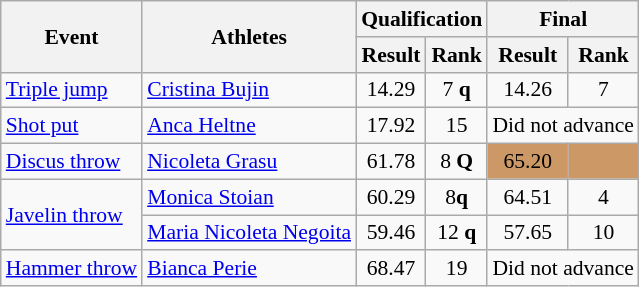<table class="wikitable" border="1" style="font-size:90%">
<tr>
<th rowspan="2">Event</th>
<th rowspan="2">Athletes</th>
<th colspan="2">Qualification</th>
<th colspan="2">Final</th>
</tr>
<tr>
<th>Result</th>
<th>Rank</th>
<th>Result</th>
<th>Rank</th>
</tr>
<tr>
<td><a href='#'>Triple jump</a></td>
<td><a href='#'>Cristina Bujin</a></td>
<td align=center>14.29</td>
<td align=center>7 <strong>q</strong></td>
<td align=center>14.26</td>
<td align=center>7</td>
</tr>
<tr>
<td><a href='#'>Shot put</a></td>
<td><a href='#'>Anca Heltne</a></td>
<td align=center>17.92</td>
<td align=center>15</td>
<td align=center colspan="2">Did not advance</td>
</tr>
<tr>
<td><a href='#'>Discus throw</a></td>
<td><a href='#'>Nicoleta Grasu</a></td>
<td align=center>61.78</td>
<td align=center>8 <strong>Q</strong></td>
<td align=center bgcolor=cc9966>65.20</td>
<td align="center" bgcolor=cc9966></td>
</tr>
<tr>
<td rowspan=2><a href='#'>Javelin throw</a></td>
<td><a href='#'>Monica Stoian</a></td>
<td align=center>60.29</td>
<td align=center>8<strong>q</strong></td>
<td align=center>64.51</td>
<td align=center>4</td>
</tr>
<tr>
<td><a href='#'>Maria Nicoleta Negoita</a></td>
<td align=center>59.46</td>
<td align=center>12 <strong>q</strong></td>
<td align=center>57.65</td>
<td align=center>10</td>
</tr>
<tr>
<td><a href='#'>Hammer throw</a></td>
<td><a href='#'>Bianca Perie</a></td>
<td align=center>68.47</td>
<td align=center>19</td>
<td align=center colspan="2">Did not advance</td>
</tr>
</table>
